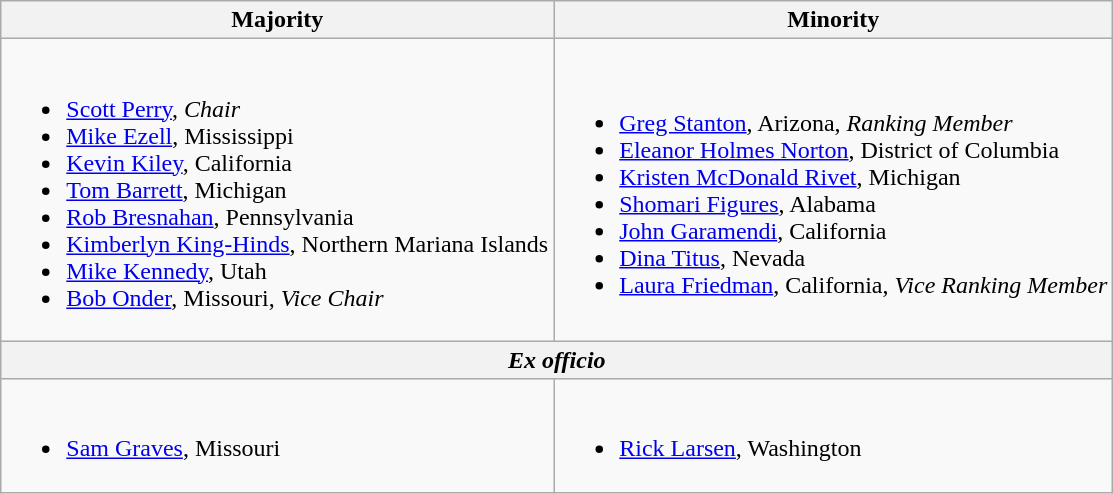<table class=wikitable>
<tr>
<th>Majority</th>
<th>Minority</th>
</tr>
<tr>
<td><br><ul><li><a href='#'>Scott Perry</a>, <em>Chair</em></li><li><a href='#'>Mike Ezell</a>, Mississippi</li><li><a href='#'>Kevin Kiley</a>, California</li><li><a href='#'>Tom Barrett</a>, Michigan</li><li><a href='#'>Rob Bresnahan</a>, Pennsylvania</li><li><a href='#'>Kimberlyn King-Hinds</a>, Northern Mariana Islands</li><li><a href='#'>Mike Kennedy</a>, Utah</li><li><a href='#'>Bob Onder</a>, Missouri, <em>Vice Chair</em></li></ul></td>
<td><br><ul><li><a href='#'>Greg Stanton</a>, Arizona, <em>Ranking Member</em></li><li><a href='#'>Eleanor Holmes Norton</a>, District of Columbia</li><li><a href='#'>Kristen McDonald Rivet</a>, Michigan</li><li><a href='#'>Shomari Figures</a>, Alabama</li><li><a href='#'>John Garamendi</a>, California</li><li><a href='#'>Dina Titus</a>, Nevada</li><li><a href='#'>Laura Friedman</a>, California, <em>Vice Ranking Member</em></li></ul></td>
</tr>
<tr>
<th colspan=2><em>Ex officio</em></th>
</tr>
<tr>
<td><br><ul><li><a href='#'>Sam Graves</a>, Missouri</li></ul></td>
<td><br><ul><li><a href='#'>Rick Larsen</a>, Washington</li></ul></td>
</tr>
</table>
